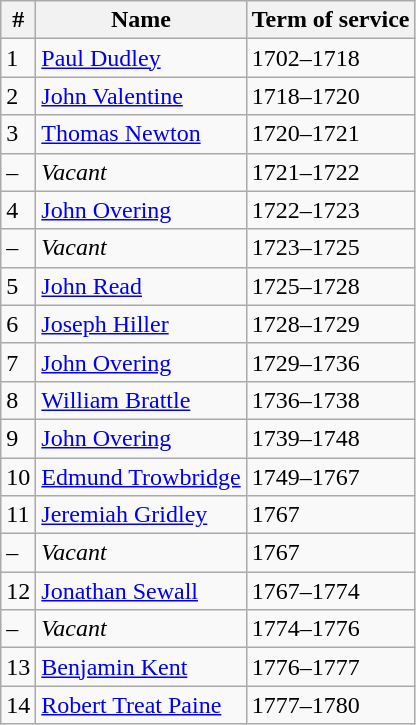<table class="wikitable sortable">
<tr>
<th>#</th>
<th>Name</th>
<th>Term of service</th>
</tr>
<tr>
<td>1</td>
<td><a href='#'>Paul Dudley</a></td>
<td>1702–1718</td>
</tr>
<tr>
<td>2</td>
<td><a href='#'>John Valentine</a></td>
<td>1718–1720</td>
</tr>
<tr>
<td>3</td>
<td><a href='#'>Thomas Newton</a></td>
<td>1720–1721</td>
</tr>
<tr>
<td>–</td>
<td><em>Vacant</em></td>
<td>1721–1722</td>
</tr>
<tr>
<td>4</td>
<td><a href='#'>John Overing</a></td>
<td>1722–1723</td>
</tr>
<tr>
<td>–</td>
<td><em>Vacant</em></td>
<td>1723–1725</td>
</tr>
<tr>
<td>5</td>
<td><a href='#'>John Read</a></td>
<td>1725–1728</td>
</tr>
<tr>
<td>6</td>
<td><a href='#'>Joseph Hiller</a></td>
<td>1728–1729</td>
</tr>
<tr>
<td>7</td>
<td><a href='#'>John Overing</a></td>
<td>1729–1736</td>
</tr>
<tr>
<td>8</td>
<td><a href='#'>William Brattle</a></td>
<td>1736–1738</td>
</tr>
<tr>
<td>9</td>
<td><a href='#'>John Overing</a></td>
<td>1739–1748</td>
</tr>
<tr>
<td>10</td>
<td><a href='#'>Edmund Trowbridge</a></td>
<td>1749–1767</td>
</tr>
<tr>
<td>11</td>
<td><a href='#'>Jeremiah Gridley</a></td>
<td>1767</td>
</tr>
<tr>
<td>–</td>
<td><em>Vacant</em></td>
<td>1767</td>
</tr>
<tr>
<td>12</td>
<td><a href='#'>Jonathan Sewall</a></td>
<td>1767–1774</td>
</tr>
<tr>
<td>–</td>
<td><em>Vacant</em></td>
<td>1774–1776</td>
</tr>
<tr>
<td>13</td>
<td><a href='#'>Benjamin Kent</a></td>
<td>1776–1777</td>
</tr>
<tr>
<td>14</td>
<td><a href='#'>Robert Treat Paine</a></td>
<td>1777–1780</td>
</tr>
</table>
